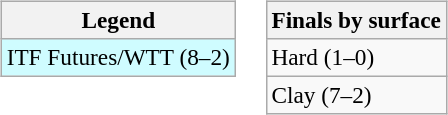<table>
<tr valign=top>
<td><br><table class="wikitable" style=font-size:97%>
<tr>
<th>Legend</th>
</tr>
<tr style="background:#cffcff;">
<td>ITF Futures/WTT (8–2)</td>
</tr>
</table>
</td>
<td><br><table class="wikitable" style=font-size:97%>
<tr>
<th>Finals by surface</th>
</tr>
<tr>
<td>Hard (1–0)</td>
</tr>
<tr>
<td>Clay (7–2)</td>
</tr>
</table>
</td>
</tr>
</table>
